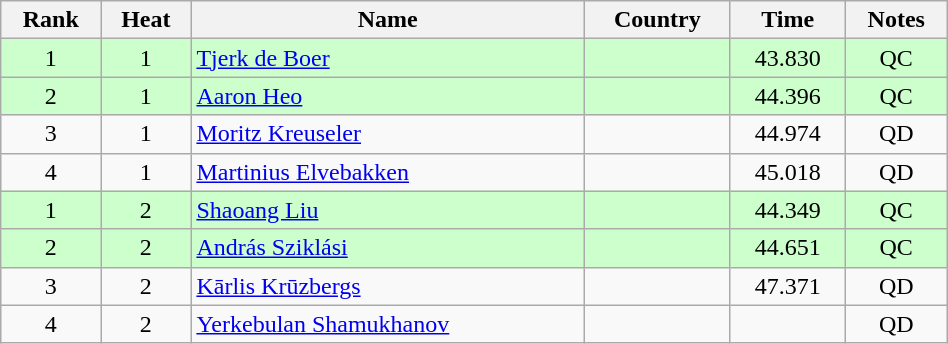<table class="wikitable sortable" style="text-align:center" width=50%>
<tr>
<th>Rank</th>
<th>Heat</th>
<th>Name</th>
<th>Country</th>
<th>Time</th>
<th>Notes</th>
</tr>
<tr bgcolor=ccffcc>
<td>1</td>
<td>1</td>
<td align=left><a href='#'>Tjerk de Boer</a></td>
<td align=left></td>
<td>43.830</td>
<td>QC</td>
</tr>
<tr bgcolor=ccffcc>
<td>2</td>
<td>1</td>
<td align=left><a href='#'>Aaron Heo</a></td>
<td align=left></td>
<td>44.396</td>
<td>QC</td>
</tr>
<tr>
<td>3</td>
<td>1</td>
<td align=left><a href='#'>Moritz Kreuseler</a></td>
<td align=left></td>
<td>44.974</td>
<td>QD</td>
</tr>
<tr>
<td>4</td>
<td>1</td>
<td align=left><a href='#'>Martinius Elvebakken</a></td>
<td align=left></td>
<td>45.018</td>
<td>QD</td>
</tr>
<tr bgcolor=ccffcc>
<td>1</td>
<td>2</td>
<td align=left><a href='#'>Shaoang Liu</a></td>
<td align=left></td>
<td>44.349</td>
<td>QC</td>
</tr>
<tr bgcolor=ccffcc>
<td>2</td>
<td>2</td>
<td align=left><a href='#'>András Sziklási</a></td>
<td align=left></td>
<td>44.651</td>
<td>QC</td>
</tr>
<tr>
<td>3</td>
<td>2</td>
<td align=left><a href='#'>Kārlis Krūzbergs</a></td>
<td align=left></td>
<td>47.371</td>
<td>QD</td>
</tr>
<tr>
<td>4</td>
<td>2</td>
<td align=left><a href='#'>Yerkebulan Shamukhanov</a></td>
<td align=left></td>
<td></td>
<td>QD</td>
</tr>
</table>
